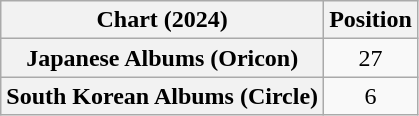<table class="wikitable sortable plainrowheaders" style="text-align:center">
<tr>
<th scope="col">Chart (2024)</th>
<th scope="col">Position</th>
</tr>
<tr>
<th scope="row">Japanese Albums (Oricon)</th>
<td>27</td>
</tr>
<tr>
<th scope="row">South Korean Albums (Circle)</th>
<td>6</td>
</tr>
</table>
